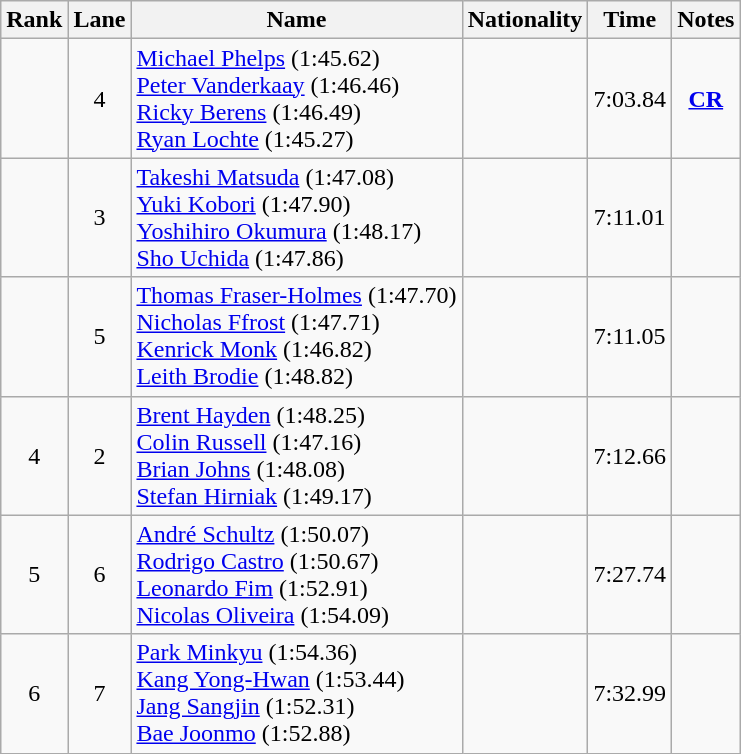<table class="wikitable sortable" style="text-align:center">
<tr>
<th>Rank</th>
<th>Lane</th>
<th>Name</th>
<th>Nationality</th>
<th>Time</th>
<th>Notes</th>
</tr>
<tr>
<td></td>
<td>4</td>
<td align=left><a href='#'>Michael Phelps</a> (1:45.62) <br> <a href='#'>Peter Vanderkaay</a> (1:46.46) <br> <a href='#'>Ricky Berens</a> (1:46.49) <br> <a href='#'>Ryan Lochte</a> (1:45.27)</td>
<td align=left></td>
<td>7:03.84</td>
<td><strong><a href='#'>CR</a></strong></td>
</tr>
<tr>
<td></td>
<td>3</td>
<td align=left><a href='#'>Takeshi Matsuda</a> (1:47.08) <br> <a href='#'>Yuki Kobori</a> (1:47.90) <br> <a href='#'>Yoshihiro Okumura</a> (1:48.17) <br> <a href='#'>Sho Uchida</a> (1:47.86)</td>
<td align=left></td>
<td>7:11.01</td>
<td></td>
</tr>
<tr>
<td></td>
<td>5</td>
<td align=left><a href='#'>Thomas Fraser-Holmes</a> (1:47.70) <br> <a href='#'>Nicholas Ffrost</a> (1:47.71) <br> <a href='#'>Kenrick Monk</a> (1:46.82) <br> <a href='#'>Leith Brodie</a> (1:48.82)</td>
<td align=left></td>
<td>7:11.05</td>
<td></td>
</tr>
<tr>
<td>4</td>
<td>2</td>
<td align=left><a href='#'>Brent Hayden</a> (1:48.25) <br><a href='#'>Colin Russell</a> (1:47.16) <br><a href='#'>Brian Johns</a> (1:48.08) <br><a href='#'>Stefan Hirniak</a> (1:49.17)</td>
<td align=left></td>
<td>7:12.66</td>
<td></td>
</tr>
<tr>
<td>5</td>
<td>6</td>
<td align=left><a href='#'>André Schultz</a> (1:50.07) <br> <a href='#'>Rodrigo Castro</a> (1:50.67) <br> <a href='#'>Leonardo Fim</a> (1:52.91) <br> <a href='#'>Nicolas Oliveira</a> (1:54.09)</td>
<td align=left></td>
<td>7:27.74</td>
<td></td>
</tr>
<tr>
<td>6</td>
<td>7</td>
<td align=left><a href='#'>Park Minkyu</a> (1:54.36) <br><a href='#'>Kang Yong-Hwan</a> (1:53.44) <br><a href='#'>Jang Sangjin</a> (1:52.31) <br><a href='#'>Bae Joonmo</a> (1:52.88)</td>
<td align=left></td>
<td>7:32.99</td>
<td></td>
</tr>
</table>
